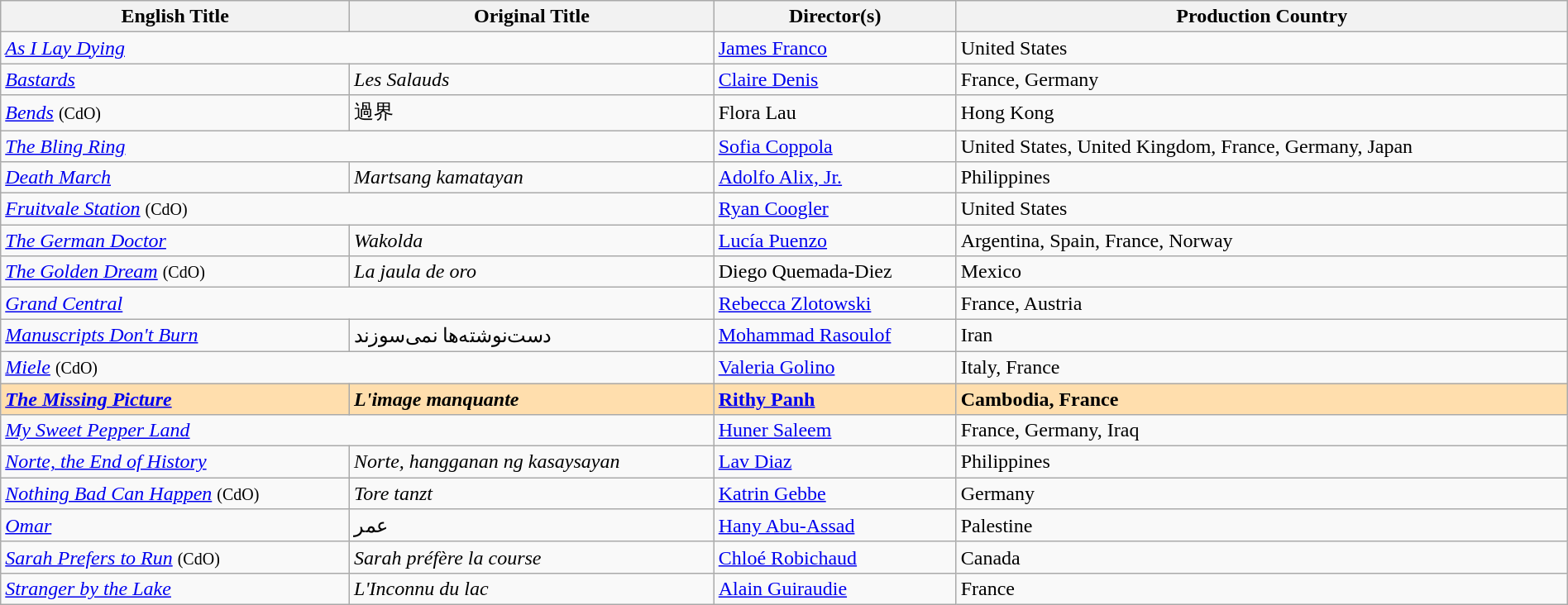<table class="wikitable" style="width:100%; margin-bottom:2px" cellpadding="5">
<tr>
<th scope="col">English Title</th>
<th scope="col">Original Title</th>
<th scope="col">Director(s)</th>
<th scope="col">Production Country</th>
</tr>
<tr>
<td colspan=2><em><a href='#'>As I Lay Dying</a></em></td>
<td data-sort-value="Franco"><a href='#'>James Franco</a></td>
<td>United States</td>
</tr>
<tr>
<td><em><a href='#'>Bastards</a></em></td>
<td data-sort-value="Salauds"><em>Les Salauds</em></td>
<td data-sort-value="Denis"><a href='#'>Claire Denis</a></td>
<td>France, Germany</td>
</tr>
<tr>
<td><em><a href='#'>Bends</a></em> <small>(CdO)</small></td>
<td>過界</td>
<td data-sort-value="Lau">Flora Lau</td>
<td>Hong Kong</td>
</tr>
<tr>
<td colspan=2 data-sort-value="Bling"><em><a href='#'>The Bling Ring</a></em></td>
<td data-sort-value="Coppola"><a href='#'>Sofia Coppola</a></td>
<td>United States, United Kingdom, France, Germany, Japan</td>
</tr>
<tr>
<td><em><a href='#'>Death March</a></em></td>
<td><em>Martsang kamatayan</em></td>
<td data-sort-value="Alix"><a href='#'>Adolfo Alix, Jr.</a></td>
<td>Philippines</td>
</tr>
<tr>
<td colspan=2><em><a href='#'>Fruitvale Station</a></em> <small>(CdO)</small></td>
<td data-sort-value="Coogler"><a href='#'>Ryan Coogler</a></td>
<td>United States</td>
</tr>
<tr>
<td data-sort-value="German"><em><a href='#'>The German Doctor</a></em></td>
<td><em>Wakolda</em></td>
<td data-sort-value="Puenzo"><a href='#'>Lucía Puenzo</a></td>
<td>Argentina, Spain, France, Norway</td>
</tr>
<tr>
<td data-sort-value="Golden"><em><a href='#'>The Golden Dream</a></em> <small>(CdO)</small></td>
<td data-sort-value="Jaula"><em>La jaula de oro</em></td>
<td data-sort-value="Quemada">Diego Quemada-Diez</td>
<td>Mexico</td>
</tr>
<tr>
<td colspan=2><em><a href='#'>Grand Central</a></em></td>
<td data-sort-value="Zlotowski"><a href='#'>Rebecca Zlotowski</a></td>
<td>France, Austria</td>
</tr>
<tr>
<td><em><a href='#'>Manuscripts Don't Burn</a></em></td>
<td>دست‌نوشته‌ها نمی‌سوزند</td>
<td data-sort-value="Rasoulof"><a href='#'>Mohammad Rasoulof</a></td>
<td>Iran</td>
</tr>
<tr>
<td colspan=2><em><a href='#'>Miele</a></em> <small>(CdO)</small></td>
<td data-sort-value="Golino"><a href='#'>Valeria Golino</a></td>
<td>Italy, France</td>
</tr>
<tr style="background:#FFDEAD;">
<td data-sort-value="Missing"><strong><em><a href='#'>The Missing Picture</a></em></strong></td>
<td data-sort-value="Image"><strong><em>L'image manquante</em></strong></td>
<td data-sort-value="Panh"><strong><a href='#'>Rithy Panh</a></strong></td>
<td><strong>Cambodia, France</strong></td>
</tr>
<tr>
<td colspan=2><em><a href='#'>My Sweet Pepper Land</a></em></td>
<td data-sort-value="Saleem"><a href='#'>Huner Saleem</a></td>
<td>France, Germany, Iraq</td>
</tr>
<tr>
<td><em><a href='#'>Norte, the End of History</a></em></td>
<td><em>Norte, hangganan ng kasaysayan</em></td>
<td data-sort-value="Diaz"><a href='#'>Lav Diaz</a></td>
<td>Philippines</td>
</tr>
<tr>
<td><em><a href='#'>Nothing Bad Can Happen</a></em> <small>(CdO)</small></td>
<td><em>Tore tanzt</em></td>
<td data-sort-value="Gebbe"><a href='#'>Katrin Gebbe</a></td>
<td>Germany</td>
</tr>
<tr>
<td><em><a href='#'>Omar</a></em></td>
<td>عمر</td>
<td data-sort-value="Abu-Assad"><a href='#'>Hany Abu-Assad</a></td>
<td>Palestine</td>
</tr>
<tr>
<td><em><a href='#'>Sarah Prefers to Run</a></em> <small>(CdO)</small></td>
<td><em>Sarah préfère la course</em></td>
<td data-sort-value="Robichaud"><a href='#'>Chloé Robichaud</a></td>
<td>Canada</td>
</tr>
<tr>
<td><em><a href='#'>Stranger by the Lake</a></em></td>
<td data-sort-value="Inconnu"><em>L'Inconnu du lac</em></td>
<td data-sort-value="Guiraudie"><a href='#'>Alain Guiraudie</a></td>
<td>France</td>
</tr>
</table>
